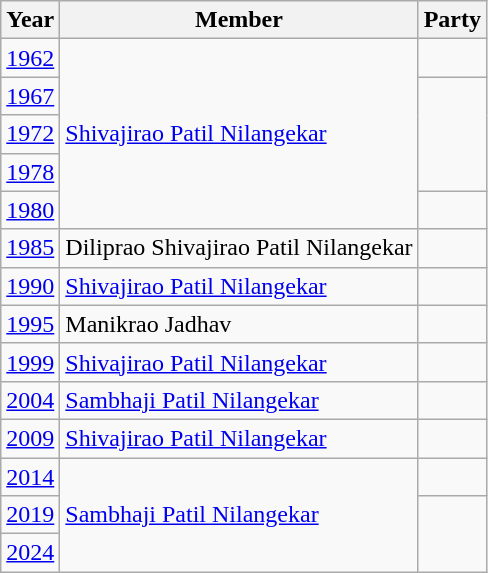<table class="wikitable">
<tr>
<th>Year</th>
<th>Member</th>
<th colspan="2">Party</th>
</tr>
<tr>
<td><a href='#'>1962</a></td>
<td rowspan="5"><a href='#'>Shivajirao Patil Nilangekar</a></td>
<td></td>
</tr>
<tr>
<td><a href='#'>1967</a></td>
</tr>
<tr>
<td><a href='#'>1972</a></td>
</tr>
<tr>
<td><a href='#'>1978</a></td>
</tr>
<tr>
<td><a href='#'>1980</a></td>
<td></td>
</tr>
<tr>
<td><a href='#'>1985</a></td>
<td>Diliprao Shivajirao Patil Nilangekar</td>
<td></td>
</tr>
<tr>
<td><a href='#'>1990</a></td>
<td><a href='#'>Shivajirao Patil Nilangekar</a></td>
</tr>
<tr>
<td><a href='#'>1995</a></td>
<td>Manikrao Jadhav</td>
<td></td>
</tr>
<tr>
<td><a href='#'>1999</a></td>
<td><a href='#'>Shivajirao Patil Nilangekar</a></td>
<td></td>
</tr>
<tr>
<td><a href='#'>2004</a></td>
<td><a href='#'>Sambhaji Patil Nilangekar</a></td>
<td></td>
</tr>
<tr>
<td><a href='#'>2009</a></td>
<td><a href='#'>Shivajirao Patil Nilangekar</a></td>
<td></td>
</tr>
<tr>
<td><a href='#'>2014</a></td>
<td rowspan="3"><a href='#'>Sambhaji Patil Nilangekar</a></td>
<td></td>
</tr>
<tr>
<td><a href='#'>2019</a></td>
</tr>
<tr>
<td><a href='#'>2024</a></td>
</tr>
</table>
